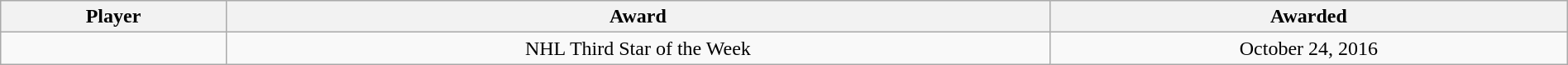<table class="wikitable sortable" style="width:100%;">
<tr align=center>
<th>Player</th>
<th>Award</th>
<th data-sort-type="date">Awarded</th>
</tr>
<tr align=center>
<td></td>
<td>NHL Third Star of the Week</td>
<td>October 24, 2016</td>
</tr>
</table>
